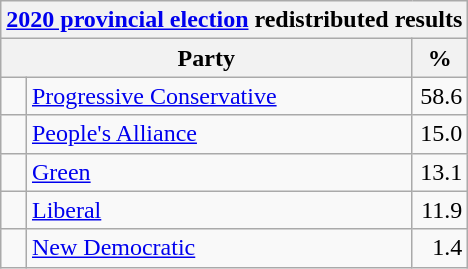<table class="wikitable">
<tr>
<th colspan="4"><a href='#'>2020 provincial election</a> redistributed results</th>
</tr>
<tr>
<th bgcolor="#DDDDFF" width="130px" colspan="2">Party</th>
<th bgcolor="#DDDDFF" width="30px">%</th>
</tr>
<tr>
<td> </td>
<td><a href='#'>Progressive Conservative</a></td>
<td align=right>58.6</td>
</tr>
<tr>
<td> </td>
<td><a href='#'>People's Alliance</a></td>
<td align=right>15.0</td>
</tr>
<tr>
<td> </td>
<td><a href='#'>Green</a></td>
<td align=right>13.1</td>
</tr>
<tr>
<td> </td>
<td><a href='#'>Liberal</a></td>
<td align=right>11.9</td>
</tr>
<tr>
<td> </td>
<td><a href='#'>New Democratic</a></td>
<td align=right>1.4</td>
</tr>
</table>
